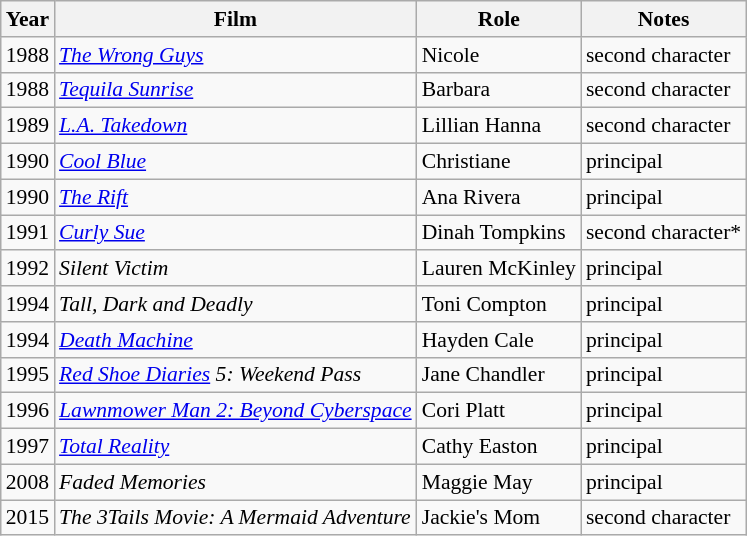<table class="wikitable" style="font-size: 90%;">
<tr>
<th>Year</th>
<th>Film</th>
<th>Role</th>
<th>Notes</th>
</tr>
<tr>
<td>1988</td>
<td><em><a href='#'>The Wrong Guys</a></em></td>
<td>Nicole</td>
<td>second character</td>
</tr>
<tr>
<td>1988</td>
<td><em><a href='#'>Tequila Sunrise</a></em></td>
<td>Barbara</td>
<td>second character</td>
</tr>
<tr>
<td>1989</td>
<td><em><a href='#'>L.A. Takedown</a></em></td>
<td>Lillian Hanna</td>
<td>second character</td>
</tr>
<tr>
<td>1990</td>
<td><em><a href='#'>Cool Blue</a></em></td>
<td>Christiane</td>
<td>principal</td>
</tr>
<tr>
<td>1990</td>
<td><em><a href='#'>The Rift</a></em></td>
<td>Ana Rivera</td>
<td>principal</td>
</tr>
<tr>
<td>1991</td>
<td><em><a href='#'>Curly Sue</a></em></td>
<td>Dinah Tompkins</td>
<td>second character*</td>
</tr>
<tr>
<td>1992</td>
<td><em>Silent Victim</em></td>
<td>Lauren McKinley</td>
<td>principal</td>
</tr>
<tr>
<td>1994</td>
<td><em>Tall, Dark and Deadly</em></td>
<td>Toni Compton</td>
<td>principal</td>
</tr>
<tr>
<td>1994</td>
<td><em><a href='#'>Death Machine</a></em></td>
<td>Hayden Cale</td>
<td>principal</td>
</tr>
<tr>
<td>1995</td>
<td><em><a href='#'>Red Shoe Diaries</a> 5: Weekend Pass</em></td>
<td>Jane Chandler</td>
<td>principal</td>
</tr>
<tr>
<td>1996</td>
<td><em><a href='#'>Lawnmower Man 2: Beyond Cyberspace</a></em></td>
<td>Cori Platt</td>
<td>principal</td>
</tr>
<tr>
<td>1997</td>
<td><em><a href='#'>Total Reality</a></em></td>
<td>Cathy Easton</td>
<td>principal</td>
</tr>
<tr>
<td>2008</td>
<td><em>Faded Memories</em></td>
<td>Maggie May</td>
<td>principal</td>
</tr>
<tr>
<td>2015</td>
<td><em>The 3Tails Movie: A Mermaid Adventure</em></td>
<td>Jackie's Mom</td>
<td>second character</td>
</tr>
</table>
